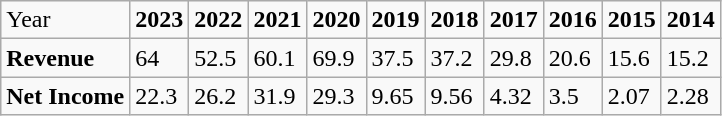<table class="wikitable">
<tr>
<td>Year</td>
<td><strong>2023</strong></td>
<td><strong>2022</strong></td>
<td><strong>2021</strong></td>
<td><strong>2020</strong></td>
<td><strong>2019</strong></td>
<td><strong>2018</strong></td>
<td><strong>2017</strong></td>
<td><strong>2016</strong></td>
<td><strong>2015</strong></td>
<td><strong>2014</strong></td>
</tr>
<tr>
<td><strong>Revenue</strong></td>
<td>64</td>
<td>52.5</td>
<td>60.1</td>
<td>69.9</td>
<td>37.5</td>
<td>37.2</td>
<td>29.8</td>
<td>20.6</td>
<td>15.6</td>
<td>15.2</td>
</tr>
<tr>
<td><strong>Net Income</strong></td>
<td>22.3</td>
<td>26.2</td>
<td>31.9</td>
<td>29.3</td>
<td>9.65</td>
<td>9.56</td>
<td>4.32</td>
<td>3.5</td>
<td>2.07</td>
<td>2.28</td>
</tr>
</table>
